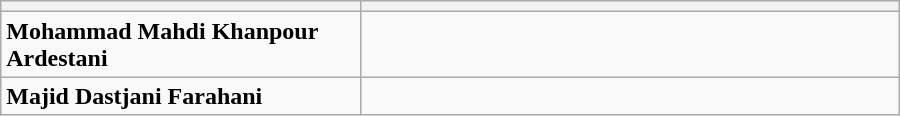<table class="wikitable" border="1" align="center" width="600px">
<tr>
<th width="40%"></th>
<th width="60%"></th>
</tr>
<tr>
<td><strong>Mohammad Mahdi Khanpour Ardestani</strong></td>
<td></td>
</tr>
<tr>
<td><strong>Majid Dastjani Farahani</strong></td>
<td></td>
</tr>
</table>
